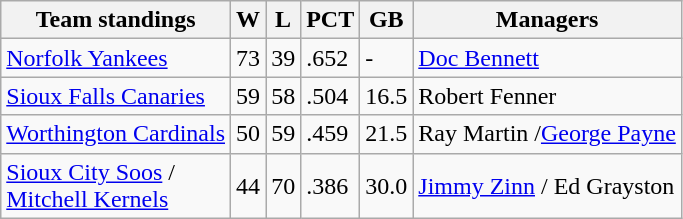<table class="wikitable">
<tr>
<th>Team standings</th>
<th>W</th>
<th>L</th>
<th>PCT</th>
<th>GB</th>
<th>Managers</th>
</tr>
<tr>
<td><a href='#'>Norfolk Yankees</a></td>
<td>73</td>
<td>39</td>
<td>.652</td>
<td>-</td>
<td><a href='#'>Doc Bennett</a></td>
</tr>
<tr>
<td><a href='#'>Sioux Falls Canaries</a></td>
<td>59</td>
<td>58</td>
<td>.504</td>
<td>16.5</td>
<td>Robert Fenner</td>
</tr>
<tr>
<td><a href='#'>Worthington Cardinals</a></td>
<td>50</td>
<td>59</td>
<td>.459</td>
<td>21.5</td>
<td>Ray Martin /<a href='#'>George Payne</a></td>
</tr>
<tr>
<td><a href='#'>Sioux City Soos</a> /<br> <a href='#'>Mitchell Kernels</a></td>
<td>44</td>
<td>70</td>
<td>.386</td>
<td>30.0</td>
<td><a href='#'>Jimmy Zinn</a> / Ed Grayston</td>
</tr>
</table>
